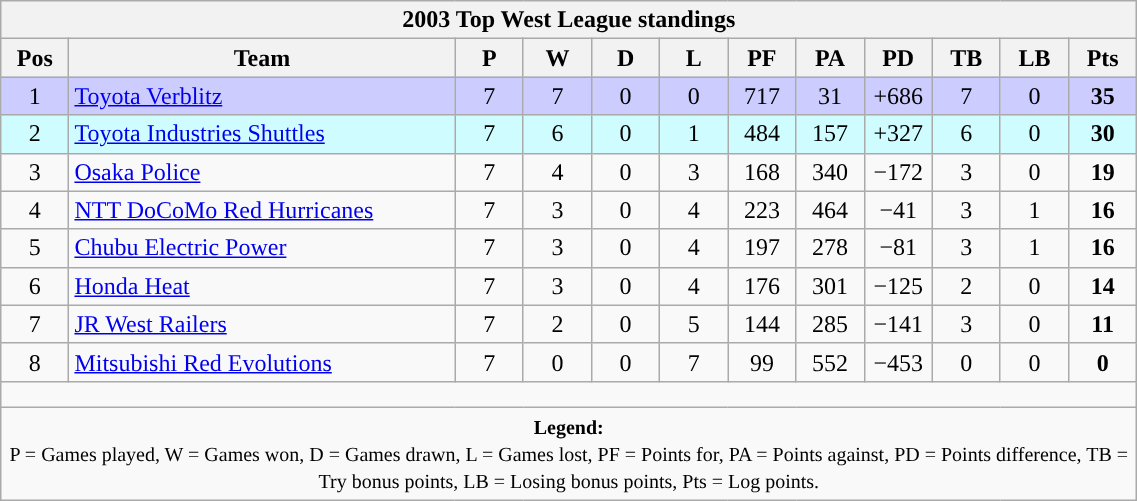<table class="wikitable" style="text-align:center; font-size:100%; width:60%;">
<tr>
<th colspan="100%" cellpadding="0" cellspacing="0"><strong>2003 Top West League standings</strong></th>
</tr>
<tr>
<th style="width:6%;">Pos</th>
<th style="width:34%;">Team</th>
<th style="width:6%;">P</th>
<th style="width:6%;">W</th>
<th style="width:6%;">D</th>
<th style="width:6%;">L</th>
<th style="width:6%;">PF</th>
<th style="width:6%;">PA</th>
<th style="width:6%;">PD</th>
<th style="width:6%;">TB</th>
<th style="width:6%;">LB</th>
<th style="width:6%;">Pts<br></th>
</tr>
<tr style="background:#CCCCFF;">
<td>1</td>
<td style="text-align:left;"><a href='#'>Toyota Verblitz</a></td>
<td>7</td>
<td>7</td>
<td>0</td>
<td>0</td>
<td>717</td>
<td>31</td>
<td>+686</td>
<td>7</td>
<td>0</td>
<td><strong>35</strong></td>
</tr>
<tr style="background:#CFFCFF;">
<td>2</td>
<td style="text-align:left;"><a href='#'>Toyota Industries Shuttles</a></td>
<td>7</td>
<td>6</td>
<td>0</td>
<td>1</td>
<td>484</td>
<td>157</td>
<td>+327</td>
<td>6</td>
<td>0</td>
<td><strong>30</strong></td>
</tr>
<tr>
<td>3</td>
<td style="text-align:left;"><a href='#'>Osaka Police</a></td>
<td>7</td>
<td>4</td>
<td>0</td>
<td>3</td>
<td>168</td>
<td>340</td>
<td>−172</td>
<td>3</td>
<td>0</td>
<td><strong>19</strong></td>
</tr>
<tr>
<td>4</td>
<td style="text-align:left;"><a href='#'>NTT DoCoMo Red Hurricanes</a></td>
<td>7</td>
<td>3</td>
<td>0</td>
<td>4</td>
<td>223</td>
<td>464</td>
<td>−41</td>
<td>3</td>
<td>1</td>
<td><strong>16</strong></td>
</tr>
<tr>
<td>5</td>
<td style="text-align:left;"><a href='#'>Chubu Electric Power</a></td>
<td>7</td>
<td>3</td>
<td>0</td>
<td>4</td>
<td>197</td>
<td>278</td>
<td>−81</td>
<td>3</td>
<td>1</td>
<td><strong>16</strong></td>
</tr>
<tr>
<td>6</td>
<td style="text-align:left;"><a href='#'>Honda Heat</a></td>
<td>7</td>
<td>3</td>
<td>0</td>
<td>4</td>
<td>176</td>
<td>301</td>
<td>−125</td>
<td>2</td>
<td>0</td>
<td><strong>14</strong></td>
</tr>
<tr>
<td>7</td>
<td style="text-align:left;"><a href='#'>JR West Railers</a></td>
<td>7</td>
<td>2</td>
<td>0</td>
<td>5</td>
<td>144</td>
<td>285</td>
<td>−141</td>
<td>3</td>
<td>0</td>
<td><strong>11</strong></td>
</tr>
<tr>
<td>8</td>
<td style="text-align:left;"><a href='#'>Mitsubishi Red Evolutions</a></td>
<td>7</td>
<td>0</td>
<td>0</td>
<td>7</td>
<td>99</td>
<td>552</td>
<td>−453</td>
<td>0</td>
<td>0</td>
<td><strong>0</strong></td>
</tr>
<tr>
<td colspan="100%" style="height:10px;"></td>
</tr>
<tr>
<td colspan="100%"><small><strong>Legend:</strong> <br> P = Games played, W = Games won, D = Games drawn, L = Games lost, PF = Points for, PA = Points against, PD = Points difference, TB = Try bonus points, LB = Losing bonus points, Pts = Log points.</small></td>
</tr>
</table>
